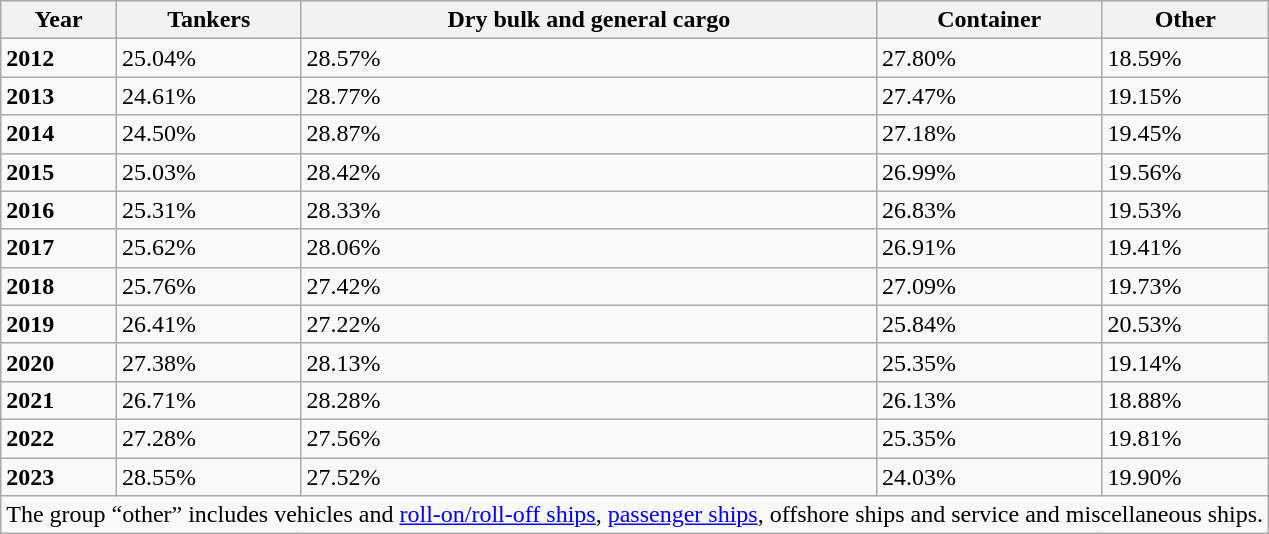<table class="wikitable">
<tr align="center">
<th>Year</th>
<th>Tankers</th>
<th>Dry bulk and general cargo</th>
<th>Container</th>
<th>Other</th>
</tr>
<tr>
<td><strong>2012</strong></td>
<td>25.04%</td>
<td>28.57%</td>
<td>27.80%</td>
<td>18.59%</td>
</tr>
<tr>
<td><strong>2013</strong></td>
<td>24.61%</td>
<td>28.77%</td>
<td>27.47%</td>
<td>19.15%</td>
</tr>
<tr>
<td><strong>2014</strong></td>
<td>24.50%</td>
<td>28.87%</td>
<td>27.18%</td>
<td>19.45%</td>
</tr>
<tr>
<td><strong>2015</strong></td>
<td>25.03%</td>
<td>28.42%</td>
<td>26.99%</td>
<td>19.56%</td>
</tr>
<tr>
<td><strong>2016</strong></td>
<td>25.31%</td>
<td>28.33%</td>
<td>26.83%</td>
<td>19.53%</td>
</tr>
<tr>
<td><strong>2017</strong></td>
<td>25.62%</td>
<td>28.06%</td>
<td>26.91%</td>
<td>19.41%</td>
</tr>
<tr>
<td><strong>2018</strong></td>
<td>25.76%</td>
<td>27.42%</td>
<td>27.09%</td>
<td>19.73%</td>
</tr>
<tr>
<td><strong>2019</strong></td>
<td>26.41%</td>
<td>27.22%</td>
<td>25.84%</td>
<td>20.53%</td>
</tr>
<tr>
<td><strong>2020</strong></td>
<td>27.38%</td>
<td>28.13%</td>
<td>25.35%</td>
<td>19.14%</td>
</tr>
<tr>
<td><strong>2021</strong></td>
<td>26.71%</td>
<td>28.28%</td>
<td>26.13%</td>
<td>18.88%</td>
</tr>
<tr>
<td><strong>2022</strong></td>
<td>27.28%</td>
<td>27.56%</td>
<td>25.35%</td>
<td>19.81%</td>
</tr>
<tr>
<td><strong>2023</strong></td>
<td>28.55%</td>
<td>27.52%</td>
<td>24.03%</td>
<td>19.90%</td>
</tr>
<tr>
<td colspan="5">The group “other” includes vehicles and <a href='#'>roll-on/roll-off ships</a>, <a href='#'>passenger ships</a>, offshore ships and service and miscellaneous ships.</td>
</tr>
</table>
